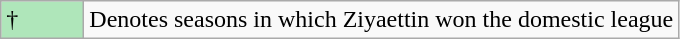<table class="wikitable">
<tr>
<td style="background:#AFE6BA; width:3em;">†</td>
<td>Denotes seasons in which Ziyaettin won the domestic league</td>
</tr>
</table>
